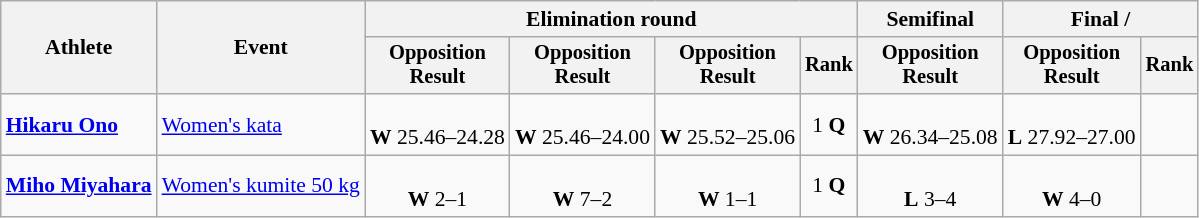<table class=wikitable style=font-size:90%;text-align:center>
<tr>
<th rowspan=2>Athlete</th>
<th rowspan=2>Event</th>
<th colspan=4>Elimination round</th>
<th>Semifinal</th>
<th colspan=2>Final / </th>
</tr>
<tr style=font-size:95%>
<th>Opposition<br>Result</th>
<th>Opposition<br>Result</th>
<th>Opposition<br>Result</th>
<th>Rank</th>
<th>Opposition<br>Result</th>
<th>Opposition<br>Result</th>
<th>Rank</th>
</tr>
<tr>
<td align=left><strong><a href='#'>Hikaru Ono</a></strong></td>
<td align=left><a href='#'>Women's kata</a></td>
<td><br><strong>W</strong> 25.46–24.28</td>
<td><br><strong>W</strong> 25.46–24.00</td>
<td><br><strong>W</strong> 25.52–25.06</td>
<td>1 <strong>Q</strong></td>
<td><br><strong>W</strong> 26.34–25.08</td>
<td><br><strong>L</strong> 27.92–27.00</td>
<td></td>
</tr>
<tr>
<td align=left><strong><a href='#'>Miho Miyahara</a></strong></td>
<td align=left><a href='#'>Women's kumite 50 kg</a></td>
<td><br><strong>W</strong> 2–1</td>
<td><br><strong>W</strong> 7–2</td>
<td><br><strong>W</strong> 1–1</td>
<td>1 <strong>Q</strong></td>
<td><br><strong>L</strong> 3–4</td>
<td><br><strong>W</strong> 4–0</td>
<td></td>
</tr>
</table>
